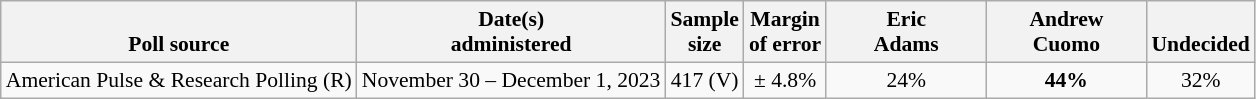<table class="wikitable" style="font-size:90%;text-align:center;">
<tr valign=bottom>
<th>Poll source</th>
<th>Date(s)<br>administered</th>
<th>Sample<br>size</th>
<th>Margin<br>of error</th>
<th style="width:100px;">Eric<br>Adams</th>
<th style="width:100px;">Andrew<br>Cuomo</th>
<th>Undecided</th>
</tr>
<tr>
<td style="text-align:left;">American Pulse & Research Polling (R)</td>
<td>November 30 – December 1, 2023</td>
<td>417 (V)</td>
<td>± 4.8%</td>
<td>24%</td>
<td><strong>44%</strong></td>
<td>32%</td>
</tr>
</table>
